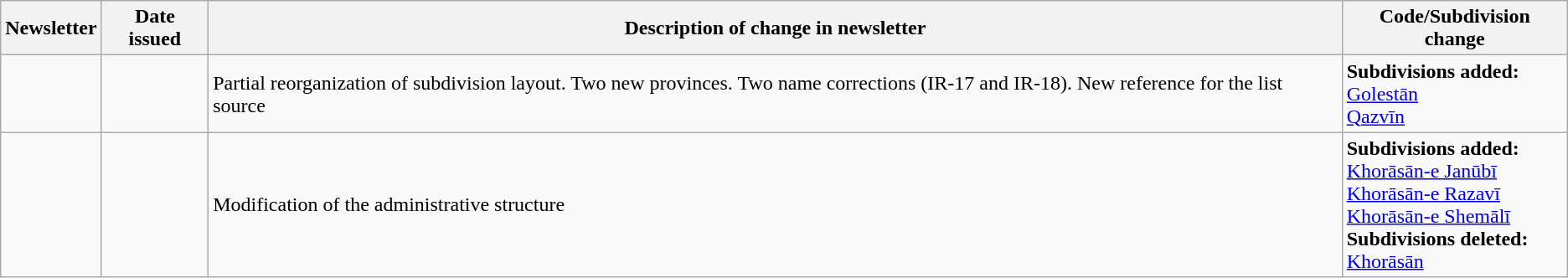<table class="wikitable">
<tr>
<th>Newsletter</th>
<th>Date issued</th>
<th>Description of change in newsletter</th>
<th>Code/Subdivision change</th>
</tr>
<tr>
<td id="I-2"></td>
<td></td>
<td>Partial reorganization of subdivision layout. Two new provinces. Two name corrections (IR-17 and IR-18). New reference for the list source</td>
<td style=white-space:nowrap><strong>Subdivisions added:</strong><br>  <a href='#'>Golestān</a><br>  <a href='#'>Qazvīn</a></td>
</tr>
<tr>
<td id="I-8"></td>
<td></td>
<td>Modification of the administrative structure</td>
<td style=white-space:nowrap><strong>Subdivisions added:</strong><br>  <a href='#'>Khorāsān-e Janūbī</a><br>  <a href='#'>Khorāsān-e Razavī</a><br>  <a href='#'>Khorāsān-e Shemālī</a><br> <strong>Subdivisions deleted:</strong><br>  <a href='#'>Khorāsān</a></td>
</tr>
</table>
